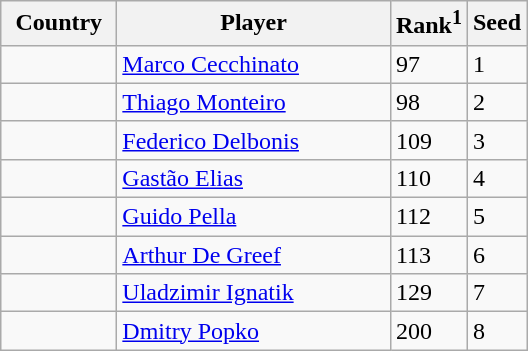<table class="sortable wikitable">
<tr>
<th width="70">Country</th>
<th width="175">Player</th>
<th>Rank<sup>1</sup></th>
<th>Seed</th>
</tr>
<tr>
<td></td>
<td><a href='#'>Marco Cecchinato</a></td>
<td>97</td>
<td>1</td>
</tr>
<tr>
<td></td>
<td><a href='#'>Thiago Monteiro</a></td>
<td>98</td>
<td>2</td>
</tr>
<tr>
<td></td>
<td><a href='#'>Federico Delbonis</a></td>
<td>109</td>
<td>3</td>
</tr>
<tr>
<td></td>
<td><a href='#'>Gastão Elias</a></td>
<td>110</td>
<td>4</td>
</tr>
<tr>
<td></td>
<td><a href='#'>Guido Pella</a></td>
<td>112</td>
<td>5</td>
</tr>
<tr>
<td></td>
<td><a href='#'>Arthur De Greef</a></td>
<td>113</td>
<td>6</td>
</tr>
<tr>
<td></td>
<td><a href='#'>Uladzimir Ignatik</a></td>
<td>129</td>
<td>7</td>
</tr>
<tr>
<td></td>
<td><a href='#'>Dmitry Popko</a></td>
<td>200</td>
<td>8</td>
</tr>
</table>
